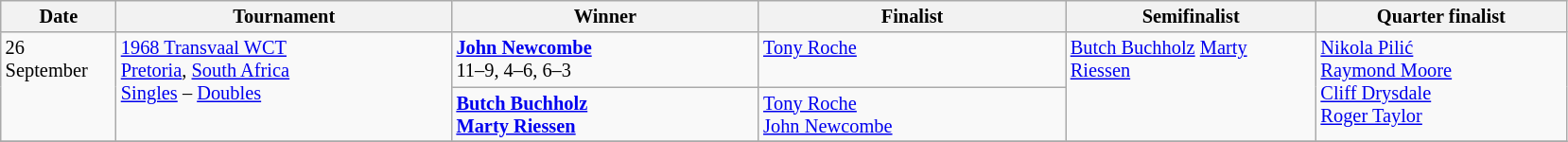<table class="wikitable" style="font-size:85%;">
<tr>
<th width="75">Date</th>
<th width="230">Tournament</th>
<th width="210">Winner</th>
<th width="210">Finalist</th>
<th width="170">Semifinalist</th>
<th width="170">Quarter finalist</th>
</tr>
<tr valign=top>
<td rowspan=2>26 September</td>
<td rowspan=2><a href='#'>1968 Transvaal WCT</a><br> <a href='#'>Pretoria</a>, <a href='#'>South Africa</a><br><a href='#'>Singles</a> – <a href='#'>Doubles</a></td>
<td> <strong><a href='#'>John Newcombe</a></strong><br>11–9, 4–6, 6–3</td>
<td> <a href='#'>Tony Roche</a></td>
<td rowspan=2> <a href='#'>Butch Buchholz</a>   <a href='#'>Marty Riessen</a></td>
<td rowspan=2> <a href='#'>Nikola Pilić</a> <br>  <a href='#'>Raymond Moore</a> <br>  <a href='#'>Cliff Drysdale</a> <br>  <a href='#'>Roger Taylor</a></td>
</tr>
<tr valign=top>
<td> <strong><a href='#'>Butch Buchholz</a></strong><br> <strong><a href='#'>Marty Riessen</a></strong><br></td>
<td> <a href='#'>Tony Roche</a><br> <a href='#'>John Newcombe</a></td>
</tr>
<tr valign=top>
</tr>
</table>
